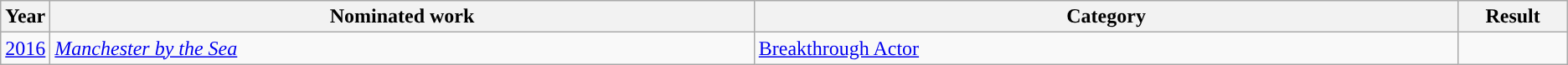<table class="wikitable">
<tr>
<th scope="col" style="width:1em;">Year</th>
<th scope="col" style="width:35em;">Nominated work</th>
<th scope="col" style="width:35em;">Category</th>
<th scope="col" style="width:5em;">Result</th>
</tr>
<tr>
<td><a href='#'>2016</a></td>
<td><em><a href='#'>Manchester by the Sea</a></em></td>
<td><a href='#'>Breakthrough Actor</a></td>
<td></td>
</tr>
</table>
